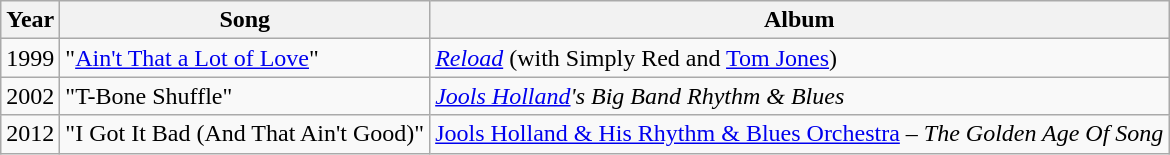<table class="wikitable">
<tr>
<th>Year</th>
<th>Song</th>
<th>Album</th>
</tr>
<tr>
<td>1999</td>
<td>"<a href='#'>Ain't That a Lot of Love</a>"</td>
<td><em><a href='#'>Reload</a></em> (with Simply Red and <a href='#'>Tom Jones</a>)</td>
</tr>
<tr>
<td>2002</td>
<td>"T-Bone Shuffle"</td>
<td><em><a href='#'>Jools Holland</a>'s Big Band Rhythm & Blues</em></td>
</tr>
<tr>
<td>2012</td>
<td>"I Got It Bad (And That Ain't Good)"</td>
<td><a href='#'>Jools Holland & His Rhythm & Blues Orchestra</a> – <em>The Golden Age Of Song</em></td>
</tr>
</table>
